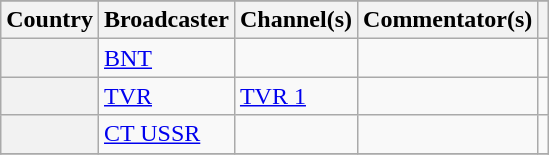<table class="wikitable plainrowheaders">
<tr>
</tr>
<tr>
<th scope="col">Country</th>
<th scope="col">Broadcaster</th>
<th scope="col">Channel(s)</th>
<th scope="col">Commentator(s)</th>
<th scope="col"></th>
</tr>
<tr>
<th scope="row"></th>
<td><a href='#'>BNT</a></td>
<td></td>
<td></td>
<td></td>
</tr>
<tr>
<th scope="row"></th>
<td><a href='#'>TVR</a></td>
<td><a href='#'>TVR 1</a></td>
<td></td>
<td style="text-align:center"></td>
</tr>
<tr>
<th scope="row"></th>
<td><a href='#'>CT USSR</a></td>
<td></td>
<td></td>
<td></td>
</tr>
<tr>
</tr>
</table>
